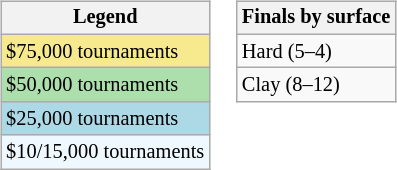<table>
<tr valign=top>
<td><br><table class=wikitable style="font-size:85%">
<tr>
<th>Legend</th>
</tr>
<tr style="background:#f7e98e;">
<td>$75,000 tournaments</td>
</tr>
<tr style="background:#addfad;">
<td>$50,000 tournaments</td>
</tr>
<tr style="background:lightblue;">
<td>$25,000 tournaments</td>
</tr>
<tr style="background:#f0f8ff;">
<td>$10/15,000 tournaments</td>
</tr>
</table>
</td>
<td><br><table class=wikitable style="font-size:85%">
<tr>
<th>Finals by surface</th>
</tr>
<tr>
<td>Hard (5–4)</td>
</tr>
<tr>
<td>Clay (8–12)</td>
</tr>
</table>
</td>
</tr>
</table>
